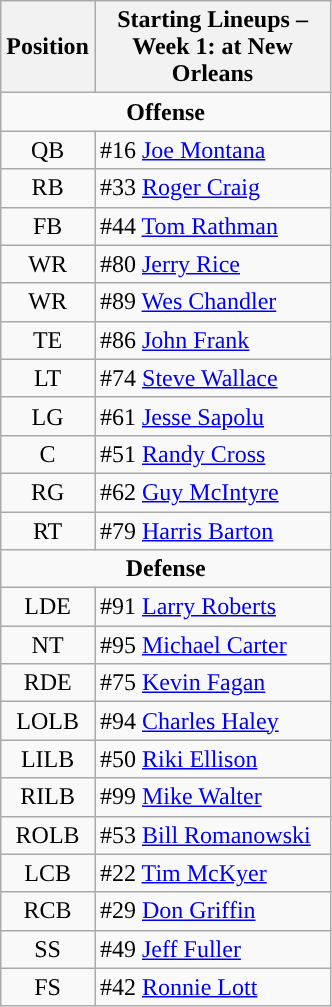<table class="wikitable">
<tr>
<th>Position</th>
<th width="150px" ">Starting Lineups – Week 1: at New Orleans</th>
</tr>
<tr>
<td colspan="2" style="text-align:center;"><strong>Offense</strong></td>
</tr>
<tr>
<td style="text-align:center;">QB</td>
<td>#16 <a href='#'>Joe Montana</a></td>
</tr>
<tr>
<td style="text-align:center;">RB</td>
<td>#33 <a href='#'>Roger Craig</a></td>
</tr>
<tr>
<td style="text-align:center;">FB</td>
<td>#44 <a href='#'>Tom Rathman</a></td>
</tr>
<tr>
<td style="text-align:center;">WR</td>
<td>#80 <a href='#'>Jerry Rice</a></td>
</tr>
<tr>
<td style="text-align:center;">WR</td>
<td>#89 <a href='#'>Wes Chandler</a></td>
</tr>
<tr>
<td style="text-align:center;">TE</td>
<td>#86 <a href='#'>John Frank</a></td>
</tr>
<tr>
<td style="text-align:center;">LT</td>
<td>#74 <a href='#'>Steve Wallace</a></td>
</tr>
<tr>
<td style="text-align:center;">LG</td>
<td>#61 <a href='#'>Jesse Sapolu</a></td>
</tr>
<tr>
<td style="text-align:center;">C</td>
<td>#51 <a href='#'>Randy Cross</a></td>
</tr>
<tr>
<td style="text-align:center;">RG</td>
<td>#62 <a href='#'>Guy McIntyre</a></td>
</tr>
<tr>
<td style="text-align:center;">RT</td>
<td>#79 <a href='#'>Harris Barton</a></td>
</tr>
<tr>
<td colspan="2" style="text-align:center;"><strong>Defense</strong></td>
</tr>
<tr>
<td style="text-align:center;">LDE</td>
<td>#91 <a href='#'>Larry Roberts</a></td>
</tr>
<tr>
<td style="text-align:center;">NT</td>
<td>#95 <a href='#'>Michael Carter</a></td>
</tr>
<tr>
<td style="text-align:center;">RDE</td>
<td>#75 <a href='#'>Kevin Fagan</a></td>
</tr>
<tr>
<td style="text-align:center;">LOLB</td>
<td>#94 <a href='#'>Charles Haley</a></td>
</tr>
<tr>
<td style="text-align:center;">LILB</td>
<td>#50 <a href='#'>Riki Ellison</a></td>
</tr>
<tr>
<td style="text-align:center;">RILB</td>
<td>#99 <a href='#'>Mike Walter</a></td>
</tr>
<tr>
<td style="text-align:center;">ROLB</td>
<td>#53 <a href='#'>Bill Romanowski</a></td>
</tr>
<tr>
<td style="text-align:center;">LCB</td>
<td>#22 <a href='#'>Tim McKyer</a></td>
</tr>
<tr>
<td style="text-align:center;">RCB</td>
<td>#29 <a href='#'>Don Griffin</a></td>
</tr>
<tr>
<td style="text-align:center;">SS</td>
<td>#49 <a href='#'>Jeff Fuller</a></td>
</tr>
<tr>
<td style="text-align:center;">FS</td>
<td>#42 <a href='#'>Ronnie Lott</a></td>
</tr>
</table>
